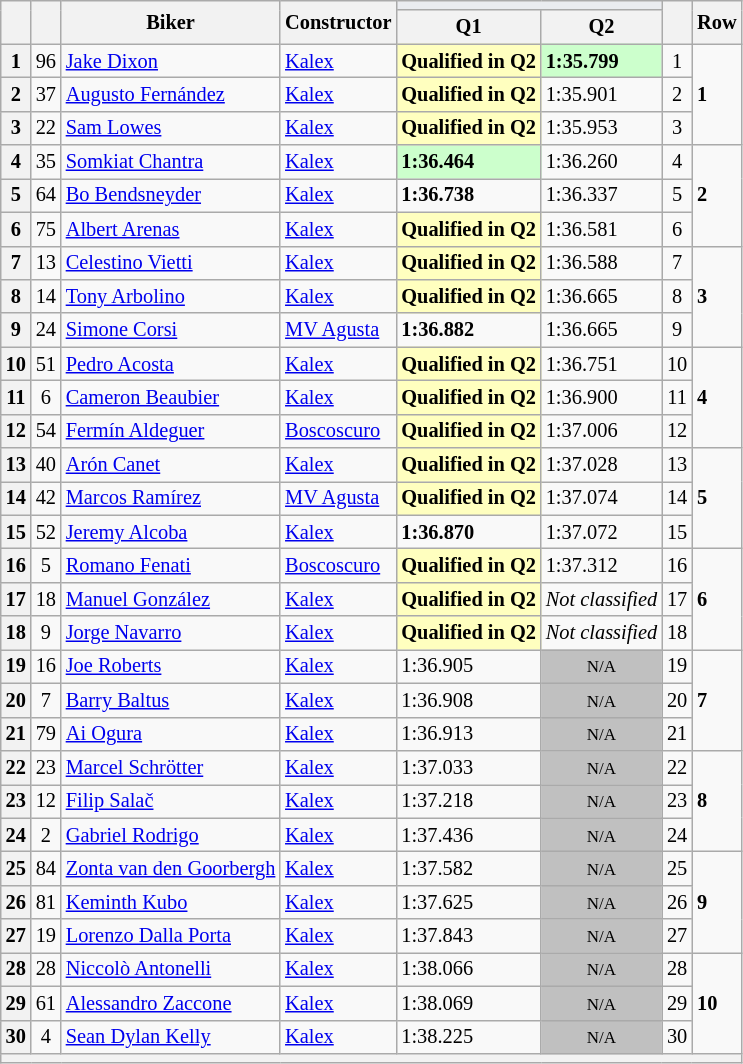<table class="wikitable sortable" style="font-size: 85%;">
<tr>
<th rowspan="2"></th>
<th rowspan="2"></th>
<th rowspan="2">Biker</th>
<th rowspan="2">Constructor</th>
<th colspan="2" style="background:#eaecf0; text-align:center;"></th>
<th rowspan="2"></th>
<th rowspan="2">Row</th>
</tr>
<tr>
<th scope="col">Q1</th>
<th scope="col">Q2</th>
</tr>
<tr>
<th scope="row">1</th>
<td align="center">96</td>
<td> <a href='#'>Jake Dixon</a></td>
<td><a href='#'>Kalex</a></td>
<td style="background:#ffffbf;"><strong>Qualified in Q2</strong></td>
<td style="background:#ccffcc;"><strong>1:35.799</strong></td>
<td align="center">1</td>
<td rowspan="3"><strong>1</strong></td>
</tr>
<tr>
<th scope="row">2</th>
<td align="center">37</td>
<td> <a href='#'>Augusto Fernández</a></td>
<td><a href='#'>Kalex</a></td>
<td style="background:#ffffbf;"><strong>Qualified in Q2</strong></td>
<td>1:35.901</td>
<td align="center">2</td>
</tr>
<tr>
<th scope="row">3</th>
<td align="center">22</td>
<td> <a href='#'>Sam Lowes</a></td>
<td><a href='#'>Kalex</a></td>
<td style="background:#ffffbf;"><strong>Qualified in Q2</strong></td>
<td>1:35.953</td>
<td align="center">3</td>
</tr>
<tr>
<th scope="row">4</th>
<td align="center">35</td>
<td> <a href='#'>Somkiat Chantra</a></td>
<td><a href='#'>Kalex</a></td>
<td style="background:#ccffcc;"><strong>1:36.464</strong></td>
<td>1:36.260</td>
<td align="center">4</td>
<td rowspan="3"><strong>2</strong></td>
</tr>
<tr>
<th scope="row">5</th>
<td align="center">64</td>
<td> <a href='#'>Bo Bendsneyder</a></td>
<td><a href='#'>Kalex</a></td>
<td><strong>1:36.738</strong></td>
<td>1:36.337</td>
<td align="center">5</td>
</tr>
<tr>
<th scope="row">6</th>
<td align="center">75</td>
<td> <a href='#'>Albert Arenas</a></td>
<td><a href='#'>Kalex</a></td>
<td style="background:#ffffbf;"><strong>Qualified in Q2</strong></td>
<td>1:36.581</td>
<td align="center">6</td>
</tr>
<tr>
<th scope="row">7</th>
<td align="center">13</td>
<td> <a href='#'>Celestino Vietti</a></td>
<td><a href='#'>Kalex</a></td>
<td style="background:#ffffbf;"><strong>Qualified in Q2</strong></td>
<td>1:36.588</td>
<td align="center">7</td>
<td rowspan="3"><strong>3</strong></td>
</tr>
<tr>
<th scope="row">8</th>
<td align="center">14</td>
<td> <a href='#'>Tony Arbolino</a></td>
<td><a href='#'>Kalex</a></td>
<td style="background:#ffffbf;"><strong>Qualified in Q2</strong></td>
<td>1:36.665</td>
<td align="center">8</td>
</tr>
<tr>
<th scope="row">9</th>
<td align="center">24</td>
<td> <a href='#'>Simone Corsi</a></td>
<td><a href='#'>MV Agusta</a></td>
<td><strong>1:36.882</strong></td>
<td>1:36.665</td>
<td align="center">9</td>
</tr>
<tr>
<th scope="row">10</th>
<td align="center">51</td>
<td> <a href='#'>Pedro Acosta</a></td>
<td><a href='#'>Kalex</a></td>
<td style="background:#ffffbf;"><strong>Qualified in Q2</strong></td>
<td>1:36.751</td>
<td align="center">10</td>
<td rowspan="3"><strong>4</strong></td>
</tr>
<tr>
<th scope="row">11</th>
<td align="center">6</td>
<td> <a href='#'>Cameron Beaubier</a></td>
<td><a href='#'>Kalex</a></td>
<td style="background:#ffffbf;"><strong>Qualified in Q2</strong></td>
<td>1:36.900</td>
<td align="center">11</td>
</tr>
<tr>
<th scope="row">12</th>
<td align="center">54</td>
<td> <a href='#'>Fermín Aldeguer</a></td>
<td><a href='#'>Boscoscuro</a></td>
<td style="background:#ffffbf;"><strong>Qualified in Q2</strong></td>
<td>1:37.006</td>
<td align="center">12</td>
</tr>
<tr>
<th scope="row">13</th>
<td align="center">40</td>
<td> <a href='#'>Arón Canet</a></td>
<td><a href='#'>Kalex</a></td>
<td style="background:#ffffbf;"><strong>Qualified in Q2</strong></td>
<td>1:37.028</td>
<td align="center">13</td>
<td rowspan="3"><strong>5</strong></td>
</tr>
<tr>
<th scope="row">14</th>
<td align="center">42</td>
<td> <a href='#'>Marcos Ramírez</a></td>
<td><a href='#'>MV Agusta</a></td>
<td style="background:#ffffbf;"><strong>Qualified in Q2</strong></td>
<td>1:37.074</td>
<td align="center">14</td>
</tr>
<tr>
<th scope="row">15</th>
<td align="center">52</td>
<td> <a href='#'>Jeremy Alcoba</a></td>
<td><a href='#'>Kalex</a></td>
<td><strong>1:36.870</strong></td>
<td>1:37.072</td>
<td align="center">15</td>
</tr>
<tr>
<th scope="row">16</th>
<td align="center">5</td>
<td> <a href='#'>Romano Fenati</a></td>
<td><a href='#'>Boscoscuro</a></td>
<td style="background:#ffffbf;"><strong>Qualified in Q2</strong></td>
<td>1:37.312</td>
<td align="center">16</td>
<td rowspan="3"><strong>6</strong></td>
</tr>
<tr>
<th scope="row">17</th>
<td align="center">18</td>
<td> <a href='#'>Manuel González</a></td>
<td><a href='#'>Kalex</a></td>
<td style="background:#ffffbf;"><strong>Qualified in Q2</strong></td>
<td><em>Not classified</em></td>
<td align="center">17</td>
</tr>
<tr>
<th scope="row">18</th>
<td align="center">9</td>
<td> <a href='#'>Jorge Navarro</a></td>
<td><a href='#'>Kalex</a></td>
<td style="background:#ffffbf;"><strong>Qualified in Q2</strong></td>
<td><em>Not classified</em></td>
<td align="center">18</td>
</tr>
<tr>
<th scope="row">19</th>
<td align="center">16</td>
<td> <a href='#'>Joe Roberts</a></td>
<td><a href='#'>Kalex</a></td>
<td>1:36.905</td>
<td style="background: silver" align="center" data-sort-value="19"><small>N/A</small></td>
<td align="center">19</td>
<td rowspan="3"><strong>7</strong></td>
</tr>
<tr>
<th scope="row">20</th>
<td align="center">7</td>
<td> <a href='#'>Barry Baltus</a></td>
<td><a href='#'>Kalex</a></td>
<td>1:36.908</td>
<td style="background: silver" align="center" data-sort-value="20"><small>N/A</small></td>
<td align="center">20</td>
</tr>
<tr>
<th scope="row">21</th>
<td align="center">79</td>
<td> <a href='#'>Ai Ogura</a></td>
<td><a href='#'>Kalex</a></td>
<td>1:36.913</td>
<td style="background: silver" align="center" data-sort-value="21"><small>N/A</small></td>
<td align="center">21</td>
</tr>
<tr>
<th scope="row">22</th>
<td align="center">23</td>
<td> <a href='#'>Marcel Schrötter</a></td>
<td><a href='#'>Kalex</a></td>
<td>1:37.033</td>
<td style="background: silver" align="center" data-sort-value="22"><small>N/A</small></td>
<td align="center">22</td>
<td rowspan="3"><strong>8</strong></td>
</tr>
<tr>
<th scope="row">23</th>
<td align="center">12</td>
<td> <a href='#'>Filip Salač</a></td>
<td><a href='#'>Kalex</a></td>
<td>1:37.218</td>
<td style="background: silver" align="center" data-sort-value="23"><small>N/A</small></td>
<td align="center">23</td>
</tr>
<tr>
<th scope="row">24</th>
<td align="center">2</td>
<td> <a href='#'>Gabriel Rodrigo</a></td>
<td><a href='#'>Kalex</a></td>
<td>1:37.436</td>
<td style="background: silver" align="center" data-sort-value="24"><small>N/A</small></td>
<td align="center">24</td>
</tr>
<tr>
<th scope="row">25</th>
<td align="center">84</td>
<td> <a href='#'>Zonta van den Goorbergh</a></td>
<td><a href='#'>Kalex</a></td>
<td>1:37.582</td>
<td style="background: silver" align="center" data-sort-value="25"><small>N/A</small></td>
<td align="center">25</td>
<td rowspan="3"><strong>9</strong></td>
</tr>
<tr>
<th scope="row">26</th>
<td align="center">81</td>
<td> <a href='#'>Keminth Kubo</a></td>
<td><a href='#'>Kalex</a></td>
<td>1:37.625</td>
<td style="background: silver" align="center" data-sort-value="26"><small>N/A</small></td>
<td align="center">26</td>
</tr>
<tr>
<th scope="row">27</th>
<td align="center">19</td>
<td> <a href='#'>Lorenzo Dalla Porta</a></td>
<td><a href='#'>Kalex</a></td>
<td>1:37.843</td>
<td style="background: silver" align="center" data-sort-value="27"><small>N/A</small></td>
<td align="center">27</td>
</tr>
<tr>
<th scope="row">28</th>
<td align="center">28</td>
<td> <a href='#'>Niccolò Antonelli</a></td>
<td><a href='#'>Kalex</a></td>
<td>1:38.066</td>
<td style="background: silver" align="center" data-sort-value="28"><small>N/A</small></td>
<td align="center">28</td>
<td rowspan="3"><strong>10</strong></td>
</tr>
<tr>
<th scope="row">29</th>
<td align="center">61</td>
<td> <a href='#'>Alessandro Zaccone</a></td>
<td><a href='#'>Kalex</a></td>
<td>1:38.069</td>
<td style="background: silver" align="center" data-sort-value="29"><small>N/A</small></td>
<td align="center">29</td>
</tr>
<tr>
<th scope="row">30</th>
<td align="center">4</td>
<td> <a href='#'>Sean Dylan Kelly</a></td>
<td><a href='#'>Kalex</a></td>
<td>1:38.225</td>
<td style="background: silver" align="center" data-sort-value="30"><small>N/A</small></td>
<td align="center">30</td>
</tr>
<tr>
<th colspan="8"></th>
</tr>
</table>
